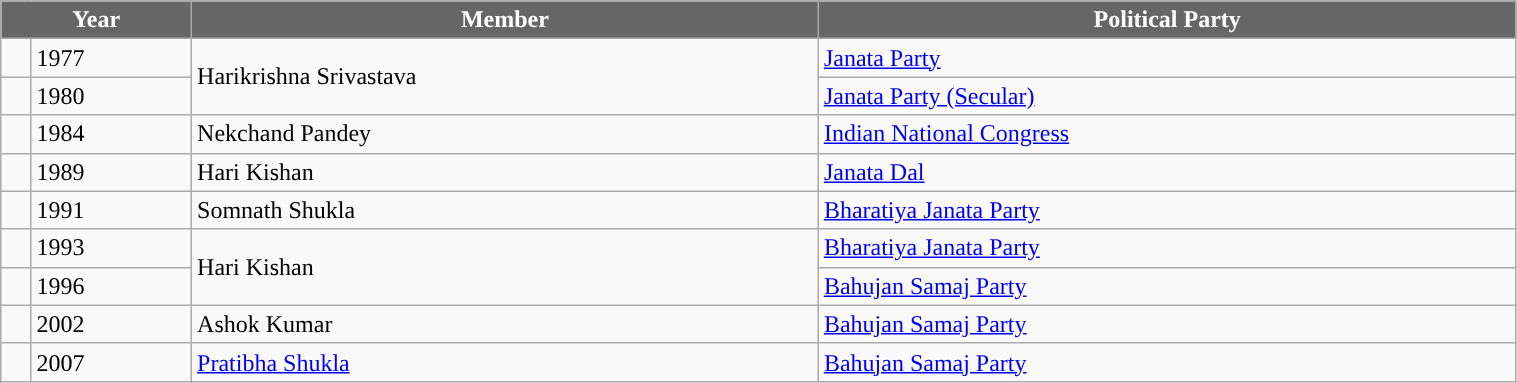<table class="wikitable" width=80%>
<tr>
<th style="background-color:#666666; color:white" colspan="2">Year</th>
<th style="background-color:#666666; color:white">Member</th>
<th style="background-color:#666666; color:white">Political Party</th>
</tr>
<tr>
<td style="background-color: "></td>
<td>1977</td>
<td rowspan="2">Harikrishna Srivastava</td>
<td><a href='#'>Janata Party</a></td>
</tr>
<tr>
<td style="background-color: "></td>
<td>1980</td>
<td><a href='#'>Janata Party (Secular)</a></td>
</tr>
<tr>
<td style="background-color: "></td>
<td>1984</td>
<td>Nekchand Pandey</td>
<td><a href='#'>Indian National Congress</a></td>
</tr>
<tr>
<td style="background-color: "></td>
<td>1989</td>
<td>Hari Kishan</td>
<td><a href='#'>Janata Dal</a></td>
</tr>
<tr>
<td style="background-color: "></td>
<td>1991</td>
<td>Somnath Shukla</td>
<td><a href='#'>Bharatiya Janata Party</a></td>
</tr>
<tr>
<td style="background-color: "></td>
<td>1993</td>
<td rowspan="2">Hari Kishan</td>
<td><a href='#'>Bharatiya Janata Party</a></td>
</tr>
<tr>
<td style="background-color: "></td>
<td>1996</td>
<td><a href='#'>Bahujan Samaj Party</a></td>
</tr>
<tr>
<td style="background-color: "></td>
<td>2002</td>
<td>Ashok Kumar</td>
<td><a href='#'>Bahujan Samaj Party</a></td>
</tr>
<tr>
<td style="background-color: "></td>
<td>2007</td>
<td><a href='#'>Pratibha Shukla</a></td>
<td><a href='#'>Bahujan Samaj Party</a></td>
</tr>
</table>
